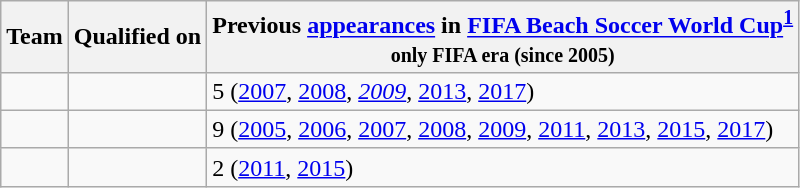<table class="wikitable sortable">
<tr>
<th>Team</th>
<th>Qualified on</th>
<th data-sort-type="number">Previous <a href='#'>appearances</a> in <a href='#'>FIFA Beach Soccer World Cup</a><sup><strong><a href='#'>1</a></strong></sup><br><small>only FIFA era (since 2005)</small></th>
</tr>
<tr>
<td></td>
<td></td>
<td>5 (<a href='#'>2007</a>, <a href='#'>2008</a>, <em><a href='#'>2009</a></em>, <a href='#'>2013</a>, <a href='#'>2017</a>)</td>
</tr>
<tr>
<td></td>
<td></td>
<td>9 (<a href='#'>2005</a>, <a href='#'>2006</a>, <a href='#'>2007</a>, <a href='#'>2008</a>, <a href='#'>2009</a>, <a href='#'>2011</a>, <a href='#'>2013</a>, <a href='#'>2015</a>, <a href='#'>2017</a>)</td>
</tr>
<tr>
<td></td>
<td></td>
<td>2 (<a href='#'>2011</a>, <a href='#'>2015</a>)</td>
</tr>
</table>
